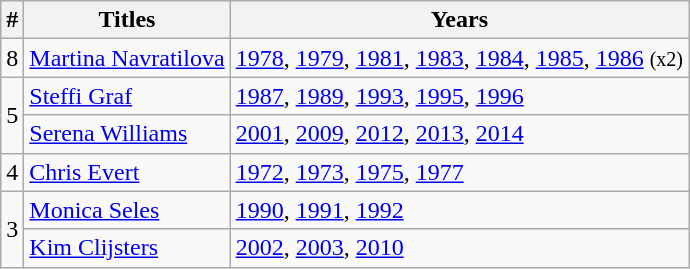<table class="wikitable">
<tr>
<th>#</th>
<th>Titles</th>
<th>Years</th>
</tr>
<tr>
<td>8</td>
<td nowrap=""> <a href='#'>Martina Navratilova</a></td>
<td><a href='#'>1978</a>, <a href='#'>1979</a>, <a href='#'>1981</a>, <a href='#'>1983</a>, <a href='#'>1984</a>, <a href='#'>1985</a>, <a href='#'>1986</a> <small>(x2)</small></td>
</tr>
<tr>
<td rowspan="2">5</td>
<td> <a href='#'>Steffi Graf</a></td>
<td><a href='#'>1987</a>, <a href='#'>1989</a>, <a href='#'>1993</a>, <a href='#'>1995</a>, <a href='#'>1996</a></td>
</tr>
<tr>
<td> <a href='#'>Serena Williams</a></td>
<td><a href='#'>2001</a>, <a href='#'>2009</a>, <a href='#'>2012</a>, <a href='#'>2013</a>, <a href='#'>2014</a></td>
</tr>
<tr>
<td>4</td>
<td> <a href='#'>Chris Evert</a></td>
<td><a href='#'>1972</a>, <a href='#'>1973</a>, <a href='#'>1975</a>, <a href='#'>1977</a></td>
</tr>
<tr>
<td rowspan="2">3</td>
<td> <a href='#'>Monica Seles</a></td>
<td><a href='#'>1990</a>, <a href='#'>1991</a>, <a href='#'>1992</a></td>
</tr>
<tr>
<td> <a href='#'>Kim Clijsters</a></td>
<td><a href='#'>2002</a>, <a href='#'>2003</a>, <a href='#'>2010</a></td>
</tr>
</table>
